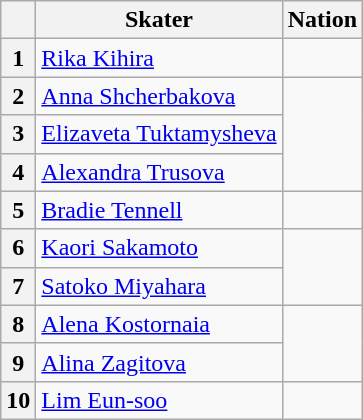<table class="wikitable sortable" style="text-align: left">
<tr>
<th scope="col"></th>
<th scope="col">Skater</th>
<th scope="col">Nation</th>
</tr>
<tr>
<th scope="row">1</th>
<td><a href='#'>Rika Kihira</a></td>
<td></td>
</tr>
<tr>
<th scope="row">2</th>
<td><a href='#'>Anna Shcherbakova</a></td>
<td rowspan="3"></td>
</tr>
<tr>
<th scope="row">3</th>
<td><a href='#'>Elizaveta Tuktamysheva</a></td>
</tr>
<tr>
<th scope="row">4</th>
<td><a href='#'>Alexandra Trusova</a></td>
</tr>
<tr>
<th scope="row">5</th>
<td><a href='#'>Bradie Tennell</a></td>
<td></td>
</tr>
<tr>
<th scope="row">6</th>
<td><a href='#'>Kaori Sakamoto</a></td>
<td rowspan="2"></td>
</tr>
<tr>
<th scope="row">7</th>
<td><a href='#'>Satoko Miyahara</a></td>
</tr>
<tr>
<th scope="row">8</th>
<td><a href='#'>Alena Kostornaia</a></td>
<td rowspan="2"></td>
</tr>
<tr>
<th scope="row">9</th>
<td><a href='#'>Alina Zagitova</a></td>
</tr>
<tr>
<th scope="row">10</th>
<td><a href='#'>Lim Eun-soo</a></td>
<td></td>
</tr>
</table>
